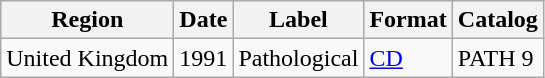<table class="wikitable">
<tr>
<th>Region</th>
<th>Date</th>
<th>Label</th>
<th>Format</th>
<th>Catalog</th>
</tr>
<tr>
<td>United Kingdom</td>
<td>1991</td>
<td>Pathological</td>
<td><a href='#'>CD</a></td>
<td>PATH 9</td>
</tr>
</table>
